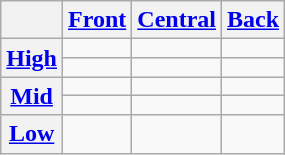<table class="wikitable" style="text-align:center">
<tr>
<th></th>
<th><a href='#'>Front</a></th>
<th><a href='#'>Central</a></th>
<th><a href='#'>Back</a></th>
</tr>
<tr>
<th rowspan="2"><a href='#'>High</a></th>
<td align="center"> </td>
<td></td>
<td align="center"> </td>
</tr>
<tr>
<td> </td>
<td></td>
<td> </td>
</tr>
<tr>
<th rowspan="2"><a href='#'>Mid</a></th>
<td> </td>
<td></td>
<td> </td>
</tr>
<tr>
<td> </td>
<td></td>
<td> </td>
</tr>
<tr>
<th><a href='#'>Low</a></th>
<td></td>
<td> </td>
<td></td>
</tr>
</table>
